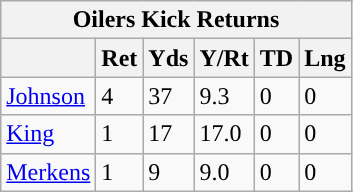<table class="wikitable">
<tr>
<th colspan="6">Oilers Kick Returns</th>
</tr>
<tr>
<th></th>
<th>Ret</th>
<th>Yds</th>
<th>Y/Rt</th>
<th>TD</th>
<th>Lng</th>
</tr>
<tr>
<td><a href='#'>Johnson</a></td>
<td>4</td>
<td>37</td>
<td>9.3</td>
<td>0</td>
<td>0</td>
</tr>
<tr>
<td><a href='#'>King</a></td>
<td>1</td>
<td>17</td>
<td>17.0</td>
<td>0</td>
<td>0</td>
</tr>
<tr>
<td><a href='#'>Merkens</a></td>
<td>1</td>
<td>9</td>
<td>9.0</td>
<td>0</td>
<td>0</td>
</tr>
</table>
